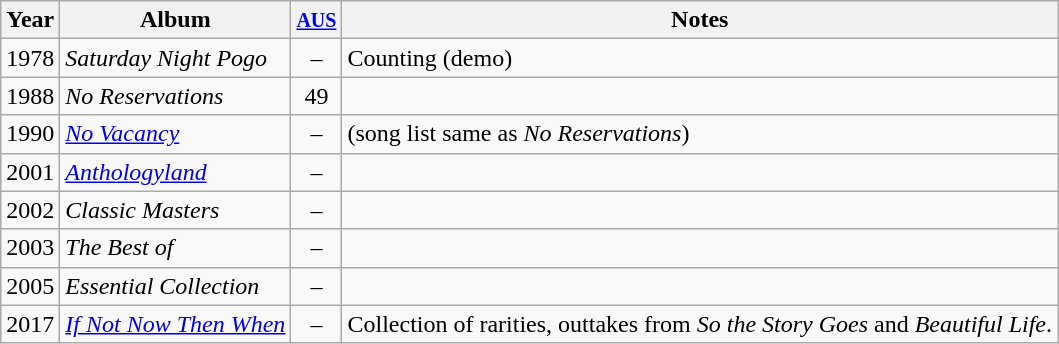<table class="wikitable">
<tr>
<th>Year</th>
<th>Album</th>
<th width="20"><small><a href='#'>AUS</a></small><br></th>
<th align="left">Notes</th>
</tr>
<tr>
<td>1978</td>
<td><em>Saturday Night Pogo</em></td>
<td style="text-align:center;">–</td>
<td>Counting (demo)</td>
</tr>
<tr>
<td>1988</td>
<td><em>No Reservations</em></td>
<td style="text-align:center;">49</td>
<td></td>
</tr>
<tr>
<td>1990</td>
<td><em><a href='#'>No Vacancy</a></em></td>
<td style="text-align:center;">–</td>
<td>(song list same as <em>No Reservations</em>)</td>
</tr>
<tr>
<td>2001</td>
<td><em><a href='#'>Anthologyland</a></em></td>
<td style="text-align:center;">–</td>
<td></td>
</tr>
<tr>
<td>2002</td>
<td><em>Classic Masters</em></td>
<td style="text-align:center;">–</td>
<td></td>
</tr>
<tr>
<td>2003</td>
<td><em>The Best of</em></td>
<td style="text-align:center;">–</td>
<td></td>
</tr>
<tr>
<td>2005</td>
<td><em>Essential Collection</em></td>
<td style="text-align:center;">–</td>
<td></td>
</tr>
<tr>
<td>2017</td>
<td><em><a href='#'>If Not Now Then When</a></em></td>
<td style="text-align:center;">–</td>
<td>Collection of rarities, outtakes from <em>So the Story Goes</em> and <em>Beautiful Life</em>.</td>
</tr>
</table>
